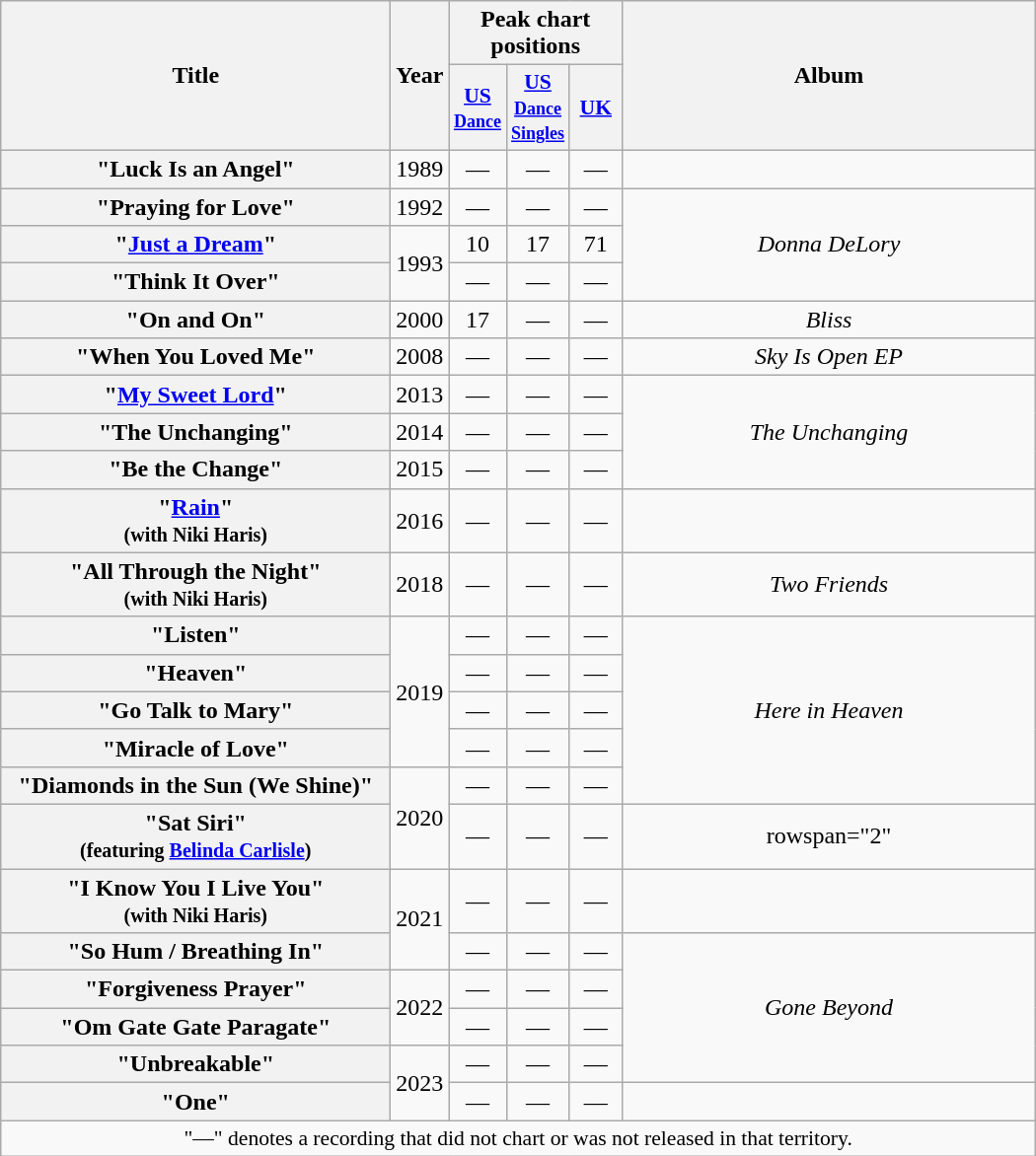<table class="wikitable plainrowheaders" style="text-align:center">
<tr>
<th scope="col" rowspan="2" style="width:16em;">Title</th>
<th scope="col" rowspan="2" style="width:1em;">Year</th>
<th scope="col" colspan="3" style="width:3em;">Peak chart positions</th>
<th scope="col" rowspan="2" style="width:17em;">Album</th>
</tr>
<tr>
<th scope="col" style="width:2em;font-size:90%;"><a href='#'>US<br><small>Dance</small></a><br></th>
<th scope="col" style="width:2em;font-size:90%;"><a href='#'>US<br><small>Dance<br>Singles</small></a><br></th>
<th scope="col" style="width:2em;font-size:90%;"><a href='#'>UK</a><br></th>
</tr>
<tr>
<th scope="row">"Luck Is an Angel"</th>
<td>1989</td>
<td>—</td>
<td>—</td>
<td>—</td>
<td></td>
</tr>
<tr>
<th scope="row">"Praying for Love"</th>
<td>1992</td>
<td>—</td>
<td>—</td>
<td>—</td>
<td rowspan="3"><em>Donna DeLory</em></td>
</tr>
<tr>
<th scope="row">"<a href='#'>Just a Dream</a>"</th>
<td rowspan="2">1993</td>
<td>10</td>
<td>17</td>
<td>71</td>
</tr>
<tr>
<th scope="row">"Think It Over"</th>
<td>—</td>
<td>—</td>
<td>—</td>
</tr>
<tr>
<th scope="row">"On and On"</th>
<td>2000</td>
<td>17</td>
<td>—</td>
<td>—</td>
<td><em>Bliss</em></td>
</tr>
<tr>
<th scope="row">"When You Loved Me"</th>
<td>2008</td>
<td>—</td>
<td>—</td>
<td>—</td>
<td><em>Sky Is Open EP</em></td>
</tr>
<tr>
<th scope="row">"<a href='#'>My Sweet Lord</a>"</th>
<td>2013</td>
<td>—</td>
<td>—</td>
<td>—</td>
<td rowspan="3"><em>The Unchanging</em></td>
</tr>
<tr>
<th scope="row">"The Unchanging"</th>
<td>2014</td>
<td>—</td>
<td>—</td>
<td>—</td>
</tr>
<tr>
<th scope="row">"Be the Change"</th>
<td>2015</td>
<td>—</td>
<td>—</td>
<td>—</td>
</tr>
<tr>
<th scope="row">"<a href='#'>Rain</a>"<br><small>(with Niki Haris)</small></th>
<td>2016</td>
<td>—</td>
<td>—</td>
<td>—</td>
<td></td>
</tr>
<tr>
<th scope="row">"All Through the Night"<br><small>(with Niki Haris)</small></th>
<td>2018</td>
<td>—</td>
<td>—</td>
<td>—</td>
<td><em>Two Friends</em></td>
</tr>
<tr>
<th scope="row">"Listen"</th>
<td rowspan="4">2019</td>
<td>—</td>
<td>—</td>
<td>—</td>
<td rowspan="5"><em>Here in Heaven</em></td>
</tr>
<tr>
<th scope="row">"Heaven"</th>
<td>—</td>
<td>—</td>
<td>—</td>
</tr>
<tr>
<th scope="row">"Go Talk to Mary"</th>
<td>—</td>
<td>—</td>
<td>—</td>
</tr>
<tr>
<th scope="row">"Miracle of Love"</th>
<td>—</td>
<td>—</td>
<td>—</td>
</tr>
<tr>
<th scope="row">"Diamonds in the Sun (We Shine)"</th>
<td rowspan="2">2020</td>
<td>—</td>
<td>—</td>
<td>—</td>
</tr>
<tr>
<th scope="row">"Sat Siri"<br><small>(featuring <a href='#'>Belinda Carlisle</a>)</small></th>
<td>—</td>
<td>—</td>
<td>—</td>
<td>rowspan="2" </td>
</tr>
<tr>
<th scope="row">"I Know You I Live You"<br><small>(with Niki Haris)</small></th>
<td rowspan="2">2021</td>
<td>—</td>
<td>—</td>
<td>—</td>
</tr>
<tr>
<th scope="row">"So Hum / Breathing In"</th>
<td>—</td>
<td>—</td>
<td>—</td>
<td rowspan="4"><em>Gone Beyond</em></td>
</tr>
<tr>
<th scope="row">"Forgiveness Prayer"</th>
<td rowspan="2">2022</td>
<td>—</td>
<td>—</td>
<td>—</td>
</tr>
<tr>
<th scope="row">"Om Gate Gate Paragate"</th>
<td>—</td>
<td>—</td>
<td>—</td>
</tr>
<tr>
<th scope="row">"Unbreakable"</th>
<td rowspan="2">2023</td>
<td>—</td>
<td>—</td>
<td>—</td>
</tr>
<tr>
<th scope="row">"One"</th>
<td>—</td>
<td>—</td>
<td>—</td>
<td></td>
</tr>
<tr>
<td colspan="6" style="font-size:90%">"—" denotes a recording that did not chart or was not released in that territory.</td>
</tr>
</table>
